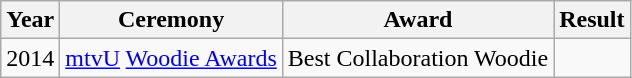<table class="wikitable">
<tr>
<th>Year</th>
<th>Ceremony</th>
<th>Award</th>
<th>Result</th>
</tr>
<tr>
<td rowspan="1">2014</td>
<td rowspan="1"><a href='#'>mtvU</a> <a href='#'>Woodie Awards</a></td>
<td>Best Collaboration Woodie</td>
<td></td>
</tr>
</table>
